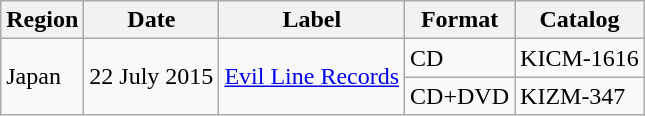<table class="wikitable">
<tr>
<th>Region</th>
<th>Date</th>
<th>Label</th>
<th>Format</th>
<th>Catalog</th>
</tr>
<tr>
<td rowspan="2">Japan</td>
<td rowspan="2">22 July 2015</td>
<td rowspan="2"><a href='#'>Evil Line Records</a></td>
<td>CD</td>
<td>KICM-1616</td>
</tr>
<tr>
<td>CD+DVD</td>
<td>KIZM-347</td>
</tr>
</table>
